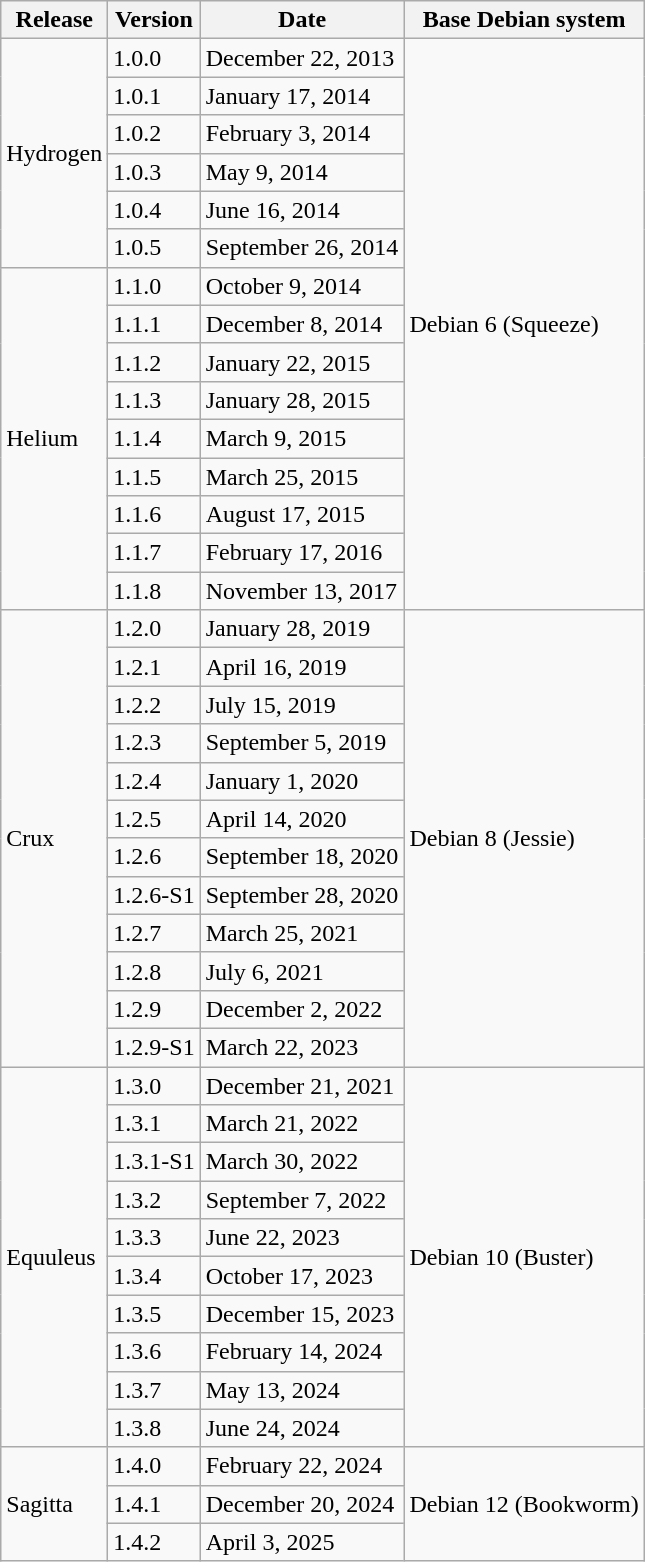<table class="wikitable">
<tr>
<th>Release</th>
<th>Version</th>
<th>Date</th>
<th>Base Debian system</th>
</tr>
<tr>
<td rowspan="6">Hydrogen</td>
<td>1.0.0</td>
<td>December 22, 2013</td>
<td rowspan="15">Debian 6 (Squeeze)</td>
</tr>
<tr>
<td>1.0.1</td>
<td>January 17, 2014</td>
</tr>
<tr>
<td>1.0.2</td>
<td>February 3, 2014</td>
</tr>
<tr>
<td>1.0.3</td>
<td>May 9, 2014</td>
</tr>
<tr>
<td>1.0.4</td>
<td>June 16, 2014</td>
</tr>
<tr>
<td>1.0.5</td>
<td>September 26, 2014</td>
</tr>
<tr>
<td rowspan="9">Helium</td>
<td>1.1.0</td>
<td>October 9, 2014</td>
</tr>
<tr>
<td>1.1.1</td>
<td>December 8, 2014</td>
</tr>
<tr>
<td>1.1.2</td>
<td>January 22, 2015</td>
</tr>
<tr>
<td>1.1.3</td>
<td>January 28, 2015</td>
</tr>
<tr>
<td>1.1.4</td>
<td>March 9, 2015</td>
</tr>
<tr>
<td>1.1.5</td>
<td>March 25, 2015</td>
</tr>
<tr>
<td>1.1.6</td>
<td>August 17, 2015</td>
</tr>
<tr>
<td>1.1.7</td>
<td>February 17, 2016</td>
</tr>
<tr>
<td>1.1.8</td>
<td>November 13, 2017</td>
</tr>
<tr>
<td rowspan="12">Crux</td>
<td>1.2.0</td>
<td>January 28, 2019</td>
<td rowspan="12">Debian 8 (Jessie)</td>
</tr>
<tr>
<td>1.2.1</td>
<td>April 16, 2019</td>
</tr>
<tr>
<td>1.2.2</td>
<td>July 15, 2019</td>
</tr>
<tr>
<td>1.2.3</td>
<td>September 5, 2019</td>
</tr>
<tr>
<td>1.2.4</td>
<td>January 1, 2020</td>
</tr>
<tr>
<td>1.2.5</td>
<td>April 14, 2020</td>
</tr>
<tr>
<td>1.2.6</td>
<td>September 18, 2020</td>
</tr>
<tr>
<td>1.2.6-S1</td>
<td>September 28, 2020</td>
</tr>
<tr>
<td>1.2.7</td>
<td>March 25, 2021</td>
</tr>
<tr>
<td>1.2.8</td>
<td>July 6, 2021</td>
</tr>
<tr>
<td>1.2.9</td>
<td>December 2, 2022</td>
</tr>
<tr>
<td>1.2.9-S1</td>
<td>March 22, 2023</td>
</tr>
<tr>
<td rowspan="10">Equuleus</td>
<td>1.3.0</td>
<td>December 21, 2021</td>
<td rowspan="10">Debian 10 (Buster)</td>
</tr>
<tr>
<td>1.3.1</td>
<td>March 21, 2022</td>
</tr>
<tr>
<td>1.3.1-S1</td>
<td>March 30, 2022</td>
</tr>
<tr>
<td>1.3.2</td>
<td>September 7, 2022</td>
</tr>
<tr>
<td>1.3.3</td>
<td>June 22, 2023</td>
</tr>
<tr>
<td>1.3.4</td>
<td>October 17, 2023</td>
</tr>
<tr>
<td>1.3.5</td>
<td>December 15, 2023</td>
</tr>
<tr>
<td>1.3.6</td>
<td>February 14, 2024</td>
</tr>
<tr>
<td>1.3.7</td>
<td>May 13, 2024</td>
</tr>
<tr>
<td>1.3.8</td>
<td>June 24, 2024</td>
</tr>
<tr>
<td rowspan="8">Sagitta</td>
<td>1.4.0</td>
<td>February 22, 2024</td>
<td rowspan="3">Debian 12 (Bookworm)</td>
</tr>
<tr>
<td>1.4.1</td>
<td>December 20, 2024</td>
</tr>
<tr>
<td>1.4.2</td>
<td>April 3, 2025</td>
</tr>
</table>
